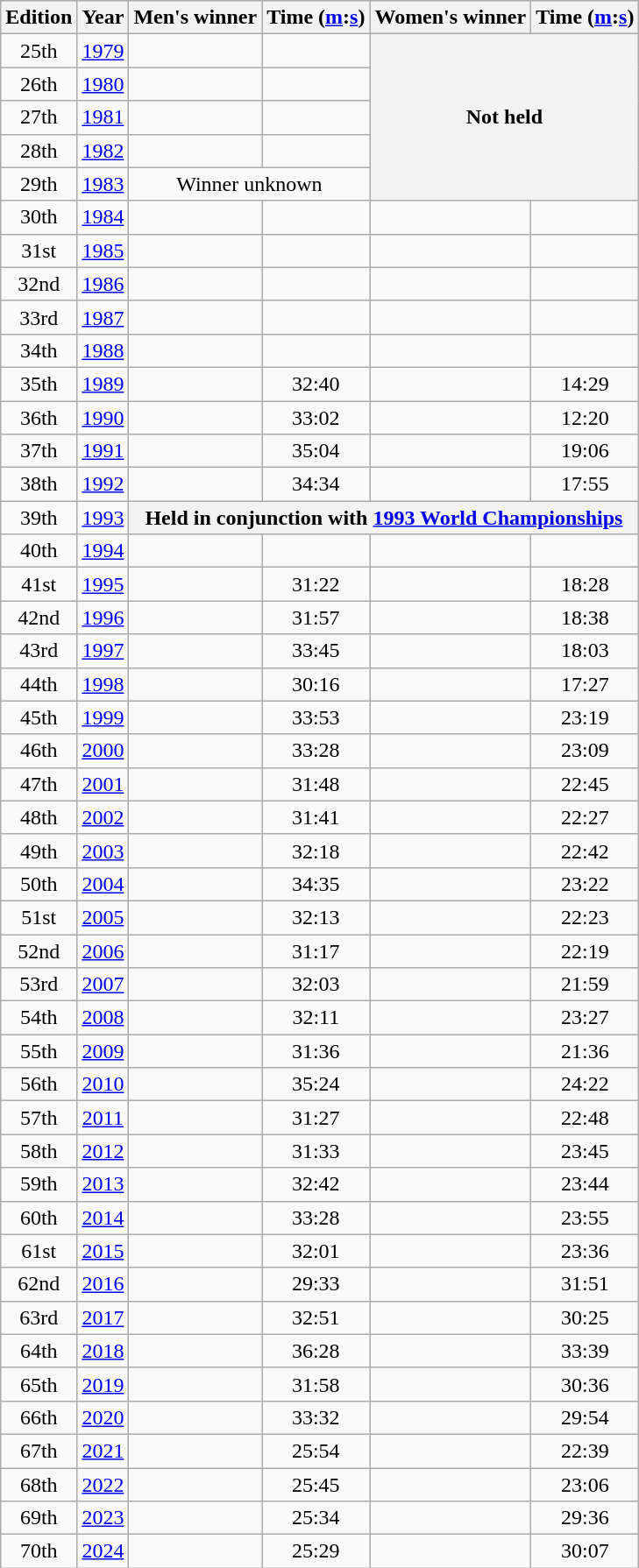<table class="wikitable" style="text-align:center">
<tr>
<th>Edition</th>
<th>Year</th>
<th>Men's winner</th>
<th>Time (<a href='#'>m</a>:<a href='#'>s</a>)</th>
<th>Women's winner</th>
<th>Time (<a href='#'>m</a>:<a href='#'>s</a>)</th>
</tr>
<tr>
<td>25th</td>
<td><a href='#'>1979</a></td>
<td align=left></td>
<td></td>
<th colspan=2 rowspan=5>Not held</th>
</tr>
<tr>
<td>26th</td>
<td><a href='#'>1980</a></td>
<td align=left></td>
<td></td>
</tr>
<tr>
<td>27th</td>
<td><a href='#'>1981</a></td>
<td align=left></td>
<td></td>
</tr>
<tr>
<td>28th</td>
<td><a href='#'>1982</a></td>
<td align=left></td>
<td></td>
</tr>
<tr>
<td>29th</td>
<td><a href='#'>1983</a></td>
<td colspan=2>Winner unknown</td>
</tr>
<tr>
<td>30th</td>
<td><a href='#'>1984</a></td>
<td align=left></td>
<td></td>
<td align=left></td>
<td></td>
</tr>
<tr>
<td>31st</td>
<td><a href='#'>1985</a></td>
<td align=left></td>
<td></td>
<td align=left></td>
<td></td>
</tr>
<tr>
<td>32nd</td>
<td><a href='#'>1986</a></td>
<td align=left></td>
<td></td>
<td align=left></td>
<td></td>
</tr>
<tr>
<td>33rd</td>
<td><a href='#'>1987</a></td>
<td align=left></td>
<td></td>
<td align=left></td>
<td></td>
</tr>
<tr>
<td>34th</td>
<td><a href='#'>1988</a></td>
<td align=left></td>
<td></td>
<td align=left></td>
<td></td>
</tr>
<tr>
<td>35th</td>
<td><a href='#'>1989</a></td>
<td align=left></td>
<td>32:40</td>
<td align=left></td>
<td>14:29</td>
</tr>
<tr>
<td>36th</td>
<td><a href='#'>1990</a></td>
<td align=left></td>
<td>33:02</td>
<td align=left></td>
<td>12:20</td>
</tr>
<tr>
<td>37th</td>
<td><a href='#'>1991</a></td>
<td align=left></td>
<td>35:04</td>
<td align=left></td>
<td>19:06</td>
</tr>
<tr>
<td>38th</td>
<td><a href='#'>1992</a></td>
<td align=left></td>
<td>34:34</td>
<td align=left></td>
<td>17:55</td>
</tr>
<tr>
<td>39th</td>
<td><a href='#'>1993</a></td>
<th colspan=4>Held in conjunction with <a href='#'>1993 World Championships</a></th>
</tr>
<tr>
<td>40th</td>
<td><a href='#'>1994</a></td>
<td align=left></td>
<td></td>
<td align=left></td>
<td></td>
</tr>
<tr>
<td>41st</td>
<td><a href='#'>1995</a></td>
<td align=left></td>
<td>31:22</td>
<td align=left></td>
<td>18:28</td>
</tr>
<tr>
<td>42nd</td>
<td><a href='#'>1996</a></td>
<td align=left></td>
<td>31:57</td>
<td align=left></td>
<td>18:38</td>
</tr>
<tr>
<td>43rd</td>
<td><a href='#'>1997</a></td>
<td align=left></td>
<td>33:45</td>
<td align=left></td>
<td>18:03</td>
</tr>
<tr>
<td>44th</td>
<td><a href='#'>1998</a></td>
<td align=left></td>
<td>30:16</td>
<td align=left></td>
<td>17:27</td>
</tr>
<tr>
<td>45th</td>
<td><a href='#'>1999</a></td>
<td align=left></td>
<td>33:53</td>
<td align=left></td>
<td>23:19</td>
</tr>
<tr>
<td>46th</td>
<td><a href='#'>2000</a></td>
<td align=left></td>
<td>33:28</td>
<td align=left></td>
<td>23:09</td>
</tr>
<tr>
<td>47th</td>
<td><a href='#'>2001</a></td>
<td align=left></td>
<td>31:48</td>
<td align=left></td>
<td>22:45</td>
</tr>
<tr>
<td>48th</td>
<td><a href='#'>2002</a></td>
<td align=left></td>
<td>31:41</td>
<td align=left></td>
<td>22:27</td>
</tr>
<tr>
<td>49th</td>
<td><a href='#'>2003</a></td>
<td align=left></td>
<td>32:18</td>
<td align=left></td>
<td>22:42</td>
</tr>
<tr>
<td>50th</td>
<td><a href='#'>2004</a></td>
<td align=left></td>
<td>34:35</td>
<td align=left></td>
<td>23:22</td>
</tr>
<tr>
<td>51st</td>
<td><a href='#'>2005</a></td>
<td align=left></td>
<td>32:13</td>
<td align=left></td>
<td>22:23</td>
</tr>
<tr>
<td>52nd</td>
<td><a href='#'>2006</a></td>
<td align=left></td>
<td>31:17</td>
<td align=left></td>
<td>22:19</td>
</tr>
<tr>
<td>53rd</td>
<td><a href='#'>2007</a></td>
<td align=left></td>
<td>32:03</td>
<td align=left></td>
<td>21:59</td>
</tr>
<tr>
<td>54th</td>
<td><a href='#'>2008</a></td>
<td align=left></td>
<td>32:11</td>
<td align=left></td>
<td>23:27</td>
</tr>
<tr>
<td>55th</td>
<td><a href='#'>2009</a></td>
<td align=left></td>
<td>31:36</td>
<td align=left></td>
<td>21:36</td>
</tr>
<tr>
<td>56th</td>
<td><a href='#'>2010</a></td>
<td align=left></td>
<td>35:24</td>
<td align=left></td>
<td>24:22</td>
</tr>
<tr>
<td>57th</td>
<td><a href='#'>2011</a></td>
<td align=left></td>
<td>31:27</td>
<td align=left></td>
<td>22:48</td>
</tr>
<tr>
<td>58th</td>
<td><a href='#'>2012</a></td>
<td align=left></td>
<td>31:33</td>
<td align=left></td>
<td>23:45</td>
</tr>
<tr>
<td>59th</td>
<td><a href='#'>2013</a></td>
<td align=left></td>
<td>32:42</td>
<td align=left></td>
<td>23:44</td>
</tr>
<tr>
<td>60th</td>
<td><a href='#'>2014</a></td>
<td align=left></td>
<td>33:28</td>
<td align=left></td>
<td>23:55</td>
</tr>
<tr>
<td>61st</td>
<td><a href='#'>2015</a></td>
<td align=left></td>
<td>32:01</td>
<td align=left></td>
<td>23:36</td>
</tr>
<tr>
<td>62nd</td>
<td><a href='#'>2016</a></td>
<td align=left></td>
<td>29:33</td>
<td align=left></td>
<td>31:51</td>
</tr>
<tr>
<td>63rd</td>
<td><a href='#'>2017</a></td>
<td align=left></td>
<td>32:51</td>
<td align=left></td>
<td>30:25</td>
</tr>
<tr>
<td>64th</td>
<td><a href='#'>2018</a></td>
<td align=left></td>
<td>36:28</td>
<td align=left></td>
<td>33:39</td>
</tr>
<tr>
<td>65th</td>
<td><a href='#'>2019</a></td>
<td align=left></td>
<td>31:58</td>
<td align=left></td>
<td>30:36</td>
</tr>
<tr>
<td>66th</td>
<td><a href='#'>2020</a></td>
<td align=left></td>
<td>33:32</td>
<td align=left></td>
<td>29:54</td>
</tr>
<tr>
<td>67th</td>
<td><a href='#'>2021</a></td>
<td align=left></td>
<td>25:54</td>
<td align=left></td>
<td>22:39</td>
</tr>
<tr>
<td>68th</td>
<td><a href='#'>2022</a></td>
<td align=left></td>
<td>25:45</td>
<td align=left></td>
<td>23:06</td>
</tr>
<tr>
<td>69th</td>
<td><a href='#'>2023</a></td>
<td align=left></td>
<td>25:34</td>
<td align=left></td>
<td>29:36</td>
</tr>
<tr>
<td>70th</td>
<td><a href='#'>2024</a></td>
<td align=left></td>
<td>25:29</td>
<td align=left></td>
<td>30:07</td>
</tr>
</table>
